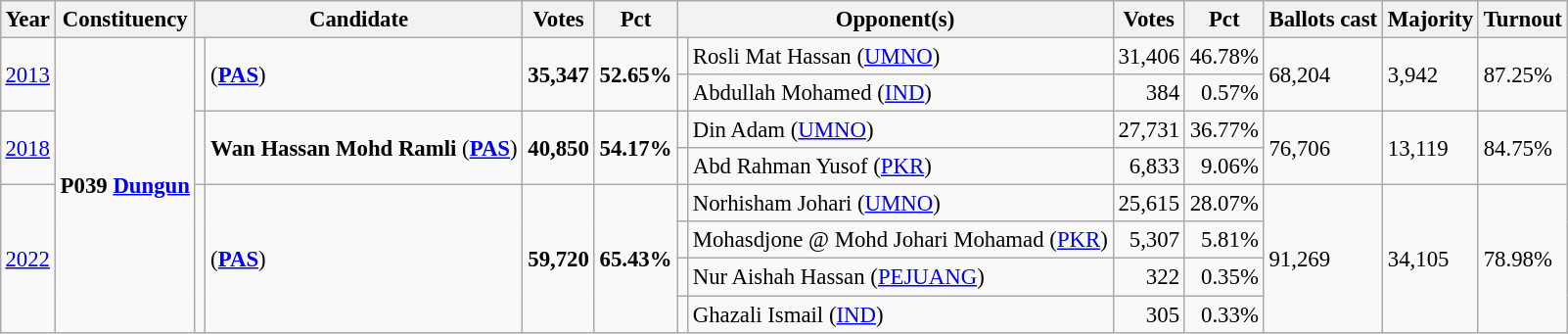<table class="wikitable" style="margin:0.5em ; font-size:95%">
<tr>
<th>Year</th>
<th>Constituency</th>
<th colspan=2>Candidate</th>
<th>Votes</th>
<th>Pct</th>
<th colspan=2>Opponent(s)</th>
<th>Votes</th>
<th>Pct</th>
<th>Ballots cast</th>
<th>Majority</th>
<th>Turnout</th>
</tr>
<tr>
<td rowspan=2><a href='#'>2013</a></td>
<td rowspan=8><strong>P039 <a href='#'>Dungun</a></strong></td>
<td rowspan=2 ></td>
<td rowspan=2> (<a href='#'><strong>PAS</strong></a>)</td>
<td rowspan=2 align="right"><strong>35,347</strong></td>
<td rowspan=2><strong>52.65%</strong></td>
<td></td>
<td>Rosli Mat Hassan (<a href='#'>UMNO</a>)</td>
<td align="right">31,406</td>
<td>46.78%</td>
<td rowspan=2>68,204</td>
<td rowspan=2>3,942</td>
<td rowspan=2>87.25%</td>
</tr>
<tr>
<td></td>
<td>Abdullah Mohamed (<a href='#'>IND</a>)</td>
<td align="right">384</td>
<td align="right">0.57%</td>
</tr>
<tr>
<td rowspan=2><a href='#'>2018</a></td>
<td rowspan=2 ></td>
<td rowspan=2><strong>Wan Hassan Mohd Ramli</strong> (<a href='#'><strong>PAS</strong></a>)</td>
<td rowspan=2 align="right"><strong>40,850</strong></td>
<td rowspan=2><strong>54.17%</strong></td>
<td></td>
<td>Din Adam (<a href='#'>UMNO</a>)</td>
<td align="right">27,731</td>
<td>36.77%</td>
<td rowspan=2>76,706</td>
<td rowspan=2>13,119</td>
<td rowspan=2>84.75%</td>
</tr>
<tr>
<td></td>
<td>Abd Rahman Yusof (<a href='#'>PKR</a>)</td>
<td align="right">6,833</td>
<td align="right">9.06%</td>
</tr>
<tr>
<td rowspan=4><a href='#'>2022</a></td>
<td rowspan=4 ></td>
<td rowspan=4> (<a href='#'><strong>PAS</strong></a>)</td>
<td rowspan=4 align="right"><strong>59,720</strong></td>
<td rowspan=4><strong>65.43%</strong></td>
<td></td>
<td>Norhisham Johari (<a href='#'>UMNO</a>)</td>
<td align="right">25,615</td>
<td>28.07%</td>
<td rowspan=4>91,269</td>
<td rowspan=4>34,105</td>
<td rowspan=4>78.98%</td>
</tr>
<tr>
<td></td>
<td>Mohasdjone @ Mohd Johari Mohamad (<a href='#'>PKR</a>)</td>
<td align="right">5,307</td>
<td align="right">5.81%</td>
</tr>
<tr>
<td bgcolor=></td>
<td>Nur Aishah Hassan (<a href='#'>PEJUANG</a>)</td>
<td align="right">322</td>
<td align="right">0.35%</td>
</tr>
<tr>
<td></td>
<td>Ghazali Ismail (<a href='#'>IND</a>)</td>
<td align="right">305</td>
<td align="right">0.33%</td>
</tr>
</table>
